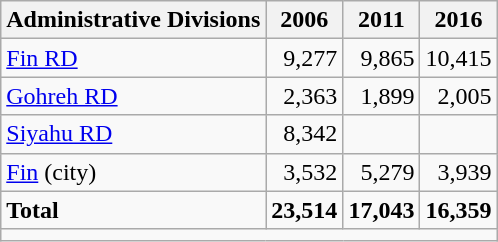<table class="wikitable">
<tr>
<th>Administrative Divisions</th>
<th>2006</th>
<th>2011</th>
<th>2016</th>
</tr>
<tr>
<td><a href='#'>Fin RD</a></td>
<td style="text-align: right;">9,277</td>
<td style="text-align: right;">9,865</td>
<td style="text-align: right;">10,415</td>
</tr>
<tr>
<td><a href='#'>Gohreh RD</a></td>
<td style="text-align: right;">2,363</td>
<td style="text-align: right;">1,899</td>
<td style="text-align: right;">2,005</td>
</tr>
<tr>
<td><a href='#'>Siyahu RD</a></td>
<td style="text-align: right;">8,342</td>
<td style="text-align: right;"></td>
<td style="text-align: right;"></td>
</tr>
<tr>
<td><a href='#'>Fin</a> (city)</td>
<td style="text-align: right;">3,532</td>
<td style="text-align: right;">5,279</td>
<td style="text-align: right;">3,939</td>
</tr>
<tr>
<td><strong>Total</strong></td>
<td style="text-align: right;"><strong>23,514</strong></td>
<td style="text-align: right;"><strong>17,043</strong></td>
<td style="text-align: right;"><strong>16,359</strong></td>
</tr>
<tr>
<td colspan=4></td>
</tr>
</table>
